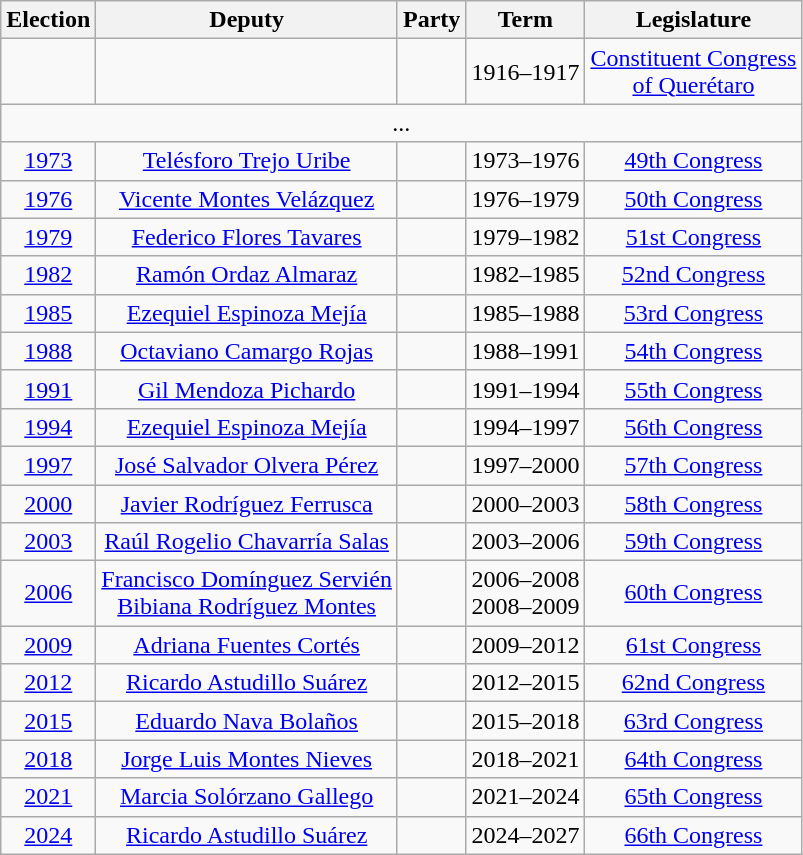<table class="wikitable sortable" style="text-align: center">
<tr>
<th>Election</th>
<th class="unsortable">Deputy</th>
<th class="unsortable">Party</th>
<th class="unsortable">Term</th>
<th class="unsortable">Legislature</th>
</tr>
<tr>
<td></td>
<td></td>
<td></td>
<td>1916–1917</td>
<td><a href='#'>Constituent Congress<br>of Querétaro</a></td>
</tr>
<tr>
<td colspan=6> ...</td>
</tr>
<tr>
<td><a href='#'>1973</a></td>
<td><a href='#'>Telésforo Trejo Uribe</a></td>
<td></td>
<td>1973–1976</td>
<td><a href='#'>49th Congress</a></td>
</tr>
<tr>
<td><a href='#'>1976</a></td>
<td><a href='#'>Vicente Montes Velázquez</a></td>
<td></td>
<td>1976–1979</td>
<td><a href='#'>50th Congress</a></td>
</tr>
<tr>
<td><a href='#'>1979</a></td>
<td><a href='#'>Federico Flores Tavares</a></td>
<td></td>
<td>1979–1982</td>
<td><a href='#'>51st Congress</a></td>
</tr>
<tr>
<td><a href='#'>1982</a></td>
<td><a href='#'>Ramón Ordaz Almaraz</a></td>
<td></td>
<td>1982–1985</td>
<td><a href='#'>52nd Congress</a></td>
</tr>
<tr>
<td><a href='#'>1985</a></td>
<td><a href='#'>Ezequiel Espinoza Mejía</a></td>
<td></td>
<td>1985–1988</td>
<td><a href='#'>53rd Congress</a></td>
</tr>
<tr>
<td><a href='#'>1988</a></td>
<td><a href='#'>Octaviano Camargo Rojas</a></td>
<td></td>
<td>1988–1991</td>
<td><a href='#'>54th Congress</a></td>
</tr>
<tr>
<td><a href='#'>1991</a></td>
<td><a href='#'>Gil Mendoza Pichardo</a></td>
<td></td>
<td>1991–1994</td>
<td><a href='#'>55th Congress</a></td>
</tr>
<tr>
<td><a href='#'>1994</a></td>
<td><a href='#'>Ezequiel Espinoza Mejía</a></td>
<td></td>
<td>1994–1997</td>
<td><a href='#'>56th Congress</a></td>
</tr>
<tr>
<td><a href='#'>1997</a></td>
<td><a href='#'>José Salvador Olvera Pérez</a></td>
<td></td>
<td>1997–2000</td>
<td><a href='#'>57th Congress</a></td>
</tr>
<tr>
<td><a href='#'>2000</a></td>
<td><a href='#'>Javier Rodríguez Ferrusca</a></td>
<td></td>
<td>2000–2003</td>
<td><a href='#'>58th Congress</a></td>
</tr>
<tr>
<td><a href='#'>2003</a></td>
<td><a href='#'>Raúl Rogelio Chavarría Salas</a></td>
<td></td>
<td>2003–2006</td>
<td><a href='#'>59th Congress</a></td>
</tr>
<tr>
<td><a href='#'>2006</a></td>
<td><a href='#'>Francisco Domínguez Servién</a><br><a href='#'>Bibiana Rodríguez Montes</a></td>
<td></td>
<td>2006–2008 <br>2008–2009</td>
<td><a href='#'>60th Congress</a></td>
</tr>
<tr>
<td><a href='#'>2009</a></td>
<td><a href='#'>Adriana Fuentes Cortés</a></td>
<td></td>
<td>2009–2012</td>
<td><a href='#'>61st Congress</a></td>
</tr>
<tr>
<td><a href='#'>2012</a></td>
<td><a href='#'>Ricardo Astudillo Suárez</a></td>
<td></td>
<td>2012–2015</td>
<td><a href='#'>62nd Congress</a></td>
</tr>
<tr>
<td><a href='#'>2015</a></td>
<td><a href='#'>Eduardo Nava Bolaños</a></td>
<td></td>
<td>2015–2018</td>
<td><a href='#'>63rd Congress</a></td>
</tr>
<tr>
<td><a href='#'>2018</a></td>
<td><a href='#'>Jorge Luis Montes Nieves</a></td>
<td></td>
<td>2018–2021</td>
<td><a href='#'>64th Congress</a></td>
</tr>
<tr>
<td><a href='#'>2021</a></td>
<td><a href='#'>Marcia Solórzano Gallego</a></td>
<td></td>
<td>2021–2024</td>
<td><a href='#'>65th Congress</a></td>
</tr>
<tr>
<td><a href='#'>2024</a></td>
<td><a href='#'>Ricardo Astudillo Suárez</a></td>
<td></td>
<td>2024–2027</td>
<td><a href='#'>66th Congress</a></td>
</tr>
</table>
